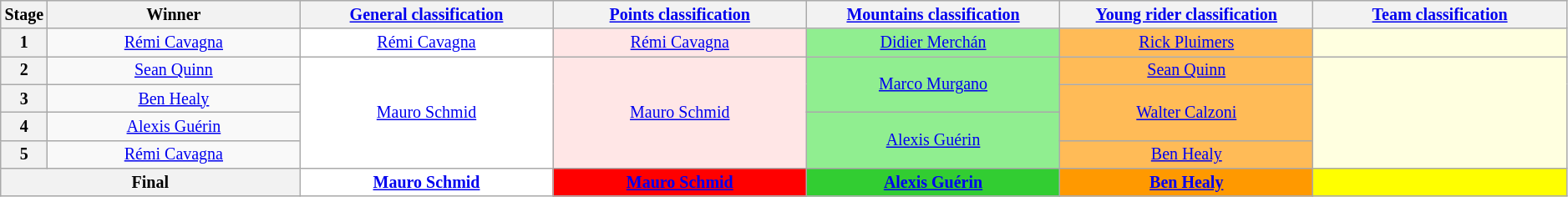<table class="wikitable" style="text-align: center; font-size:smaller;">
<tr style="background:#efefef;">
<th width="1%">Stage</th>
<th width="16.5%">Winner</th>
<th width="16.5%"><a href='#'>General classification</a><br></th>
<th width="16.5%"><a href='#'>Points classification</a><br></th>
<th width="16.5%"><a href='#'>Mountains classification</a><br></th>
<th width="16.5%"><a href='#'>Young rider classification</a><br></th>
<th width="16.5%"><a href='#'>Team classification</a></th>
</tr>
<tr>
<th>1</th>
<td><a href='#'>Rémi Cavagna</a></td>
<td style="background:white;"><a href='#'>Rémi Cavagna</a></td>
<td style="background:#FFE6E6;"><a href='#'>Rémi Cavagna</a></td>
<td style="background:lightgreen;"><a href='#'>Didier Merchán</a></td>
<td style="background:#FFBB57;"><a href='#'>Rick Pluimers</a></td>
<td style="background:lightyellow;"></td>
</tr>
<tr>
<th>2</th>
<td><a href='#'>Sean Quinn</a></td>
<td style="background:white;" rowspan=4><a href='#'>Mauro Schmid</a></td>
<td style="background:#FFE6E6;" rowspan=4><a href='#'>Mauro Schmid</a></td>
<td style="background:lightgreen;" rowspan=2><a href='#'>Marco Murgano</a></td>
<td style="background:#FFBB57;"><a href='#'>Sean Quinn</a></td>
<td style="background:lightyellow;" rowspan=4></td>
</tr>
<tr>
<th>3</th>
<td><a href='#'>Ben Healy</a></td>
<td style="background:#FFBB57;" rowspan=2><a href='#'>Walter Calzoni</a></td>
</tr>
<tr>
<th>4</th>
<td><a href='#'>Alexis Guérin</a></td>
<td style="background:lightgreen;" rowspan=2><a href='#'>Alexis Guérin</a></td>
</tr>
<tr>
<th>5</th>
<td><a href='#'>Rémi Cavagna</a></td>
<td style="background:#FFBB57;"><a href='#'>Ben Healy</a></td>
</tr>
<tr>
<th colspan="2">Final</th>
<th style="background:white;"><a href='#'>Mauro Schmid</a></th>
<th style="background:#f00;"><a href='#'>Mauro Schmid</a></th>
<th style="background:limegreen;"><a href='#'>Alexis Guérin</a></th>
<th style="background:#FF9900;"><a href='#'>Ben Healy</a></th>
<th style="background:yellow;"></th>
</tr>
</table>
